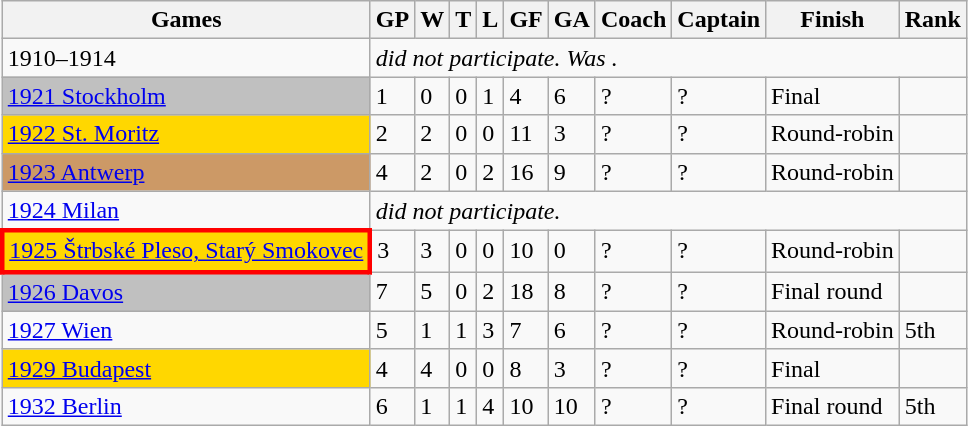<table class="wikitable sortable">
<tr>
<th>Games</th>
<th>GP</th>
<th>W</th>
<th>T</th>
<th>L</th>
<th>GF</th>
<th>GA</th>
<th>Coach</th>
<th>Captain</th>
<th>Finish</th>
<th>Rank</th>
</tr>
<tr>
<td>1910–1914</td>
<td colspan=10><em>did not participate. Was </em><em>.</em></td>
</tr>
<tr>
<td style="background:silver;"> <a href='#'>1921 Stockholm</a></td>
<td>1</td>
<td>0</td>
<td>0</td>
<td>1</td>
<td>4</td>
<td>6</td>
<td>?</td>
<td>?</td>
<td>Final</td>
<td></td>
</tr>
<tr>
<td bgcolor=gold> <a href='#'>1922 St. Moritz</a></td>
<td>2</td>
<td>2</td>
<td>0</td>
<td>0</td>
<td>11</td>
<td>3</td>
<td>?</td>
<td>?</td>
<td>Round-robin</td>
<td></td>
</tr>
<tr>
<td style="background:#c96;"> <a href='#'>1923 Antwerp</a></td>
<td>4</td>
<td>2</td>
<td>0</td>
<td>2</td>
<td>16</td>
<td>9</td>
<td>?</td>
<td>?</td>
<td>Round-robin</td>
<td></td>
</tr>
<tr>
<td> <a href='#'>1924 Milan</a></td>
<td colspan=10><em>did not participate.</em></td>
</tr>
<tr>
<td style="border:3px solid red; background:gold;"> <a href='#'>1925 Štrbské Pleso, Starý Smokovec</a></td>
<td>3</td>
<td>3</td>
<td>0</td>
<td>0</td>
<td>10</td>
<td>0</td>
<td>?</td>
<td>?</td>
<td>Round-robin</td>
<td></td>
</tr>
<tr>
<td style="background:silver;"> <a href='#'>1926 Davos</a></td>
<td>7</td>
<td>5</td>
<td>0</td>
<td>2</td>
<td>18</td>
<td>8</td>
<td>?</td>
<td>?</td>
<td>Final round</td>
<td></td>
</tr>
<tr>
<td> <a href='#'>1927 Wien</a></td>
<td>5</td>
<td>1</td>
<td>1</td>
<td>3</td>
<td>7</td>
<td>6</td>
<td>?</td>
<td>?</td>
<td>Round-robin</td>
<td>5th</td>
</tr>
<tr>
<td bgcolor=gold> <a href='#'>1929 Budapest</a></td>
<td>4</td>
<td>4</td>
<td>0</td>
<td>0</td>
<td>8</td>
<td>3</td>
<td>?</td>
<td>?</td>
<td>Final</td>
<td></td>
</tr>
<tr>
<td> <a href='#'>1932 Berlin</a></td>
<td>6</td>
<td>1</td>
<td>1</td>
<td>4</td>
<td>10</td>
<td>10</td>
<td>?</td>
<td>?</td>
<td>Final round</td>
<td>5th</td>
</tr>
</table>
